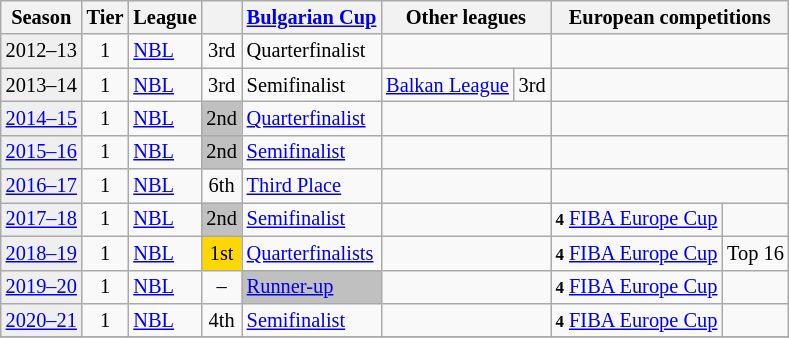<table class="wikitable" style="font-size:85%">
<tr bgcolor=>
<th>Season</th>
<th>Tier</th>
<th>League</th>
<th></th>
<th><a href='#'>Bulgarian Cup</a></th>
<th colspan=2>Other leagues</th>
<th colspan=2>European competitions</th>
</tr>
<tr>
<td style="background:#efefef;">2012–13</td>
<td align="center">1</td>
<td><a href='#'>NBL</a></td>
<td align=center>3rd</td>
<td>Quarterfinalist</td>
<td colspan=2></td>
<td colspan=2></td>
</tr>
<tr>
<td style="background:#efefef;">2013–14</td>
<td align="center">1</td>
<td><a href='#'>NBL</a></td>
<td align=center>3rd</td>
<td>Semifinalist</td>
<td><a href='#'>Balkan League</a></td>
<td align=center>3rd</td>
<td colspan=2></td>
</tr>
<tr>
<td style="background:#efefef;"><a href='#'>2014–15</a></td>
<td align="center">1</td>
<td><a href='#'>NBL</a></td>
<td bgcolor=silver align=center>2nd</td>
<td><a href='#'>Quarterfinalist</a></td>
<td colspan=2></td>
<td colspan=2></td>
</tr>
<tr>
<td style="background:#efefef;"><a href='#'>2015–16</a></td>
<td align="center">1</td>
<td><a href='#'>NBL</a></td>
<td bgcolor=silver align=center>2nd</td>
<td><a href='#'>Semifinalist</a></td>
<td colspan=2></td>
<td colspan=2></td>
</tr>
<tr>
<td style="background:#efefef;"><a href='#'>2016–17</a></td>
<td align="center">1</td>
<td><a href='#'>NBL</a></td>
<td align=center>6th</td>
<td><a href='#'>Third Place</a></td>
<td colspan=2></td>
<td colspan=2></td>
</tr>
<tr>
<td style="background:#efefef;"><a href='#'>2017–18</a></td>
<td align="center">1</td>
<td><a href='#'>NBL</a></td>
<td align=center bgcolor=silver>2nd</td>
<td><a href='#'>Semifinalist</a></td>
<td colspan=2></td>
<td><small><strong>4</strong></small> <a href='#'>FIBA Europe Cup</a></td>
<td align=center></td>
</tr>
<tr>
<td style="background:#efefef;"><a href='#'>2018–19</a></td>
<td align="center">1</td>
<td><a href='#'>NBL</a></td>
<td align=center bgcolor=gold>1st</td>
<td><a href='#'>Quarterfinalists</a></td>
<td colspan=2></td>
<td><small><strong>4</strong></small> <a href='#'>FIBA Europe Cup</a></td>
<td align=center>Top 16</td>
</tr>
<tr>
<td style="background:#efefef;"><a href='#'>2019–20</a></td>
<td align="center">1</td>
<td><a href='#'>NBL</a></td>
<td align=center>–</td>
<td bgcolor=silver><a href='#'>Runner-up</a></td>
<td colspan=2></td>
<td><small><strong>4</strong></small> <a href='#'>FIBA Europe Cup</a></td>
<td align=center></td>
</tr>
<tr>
<td style="background:#efefef;"><a href='#'>2020–21</a></td>
<td align="center">1</td>
<td><a href='#'>NBL</a></td>
<td align=center>4th</td>
<td><a href='#'>Semifinalist</a></td>
<td colspan=2></td>
<td><small><strong>4</strong></small> <a href='#'>FIBA Europe Cup</a></td>
<td align=center></td>
</tr>
<tr>
</tr>
</table>
